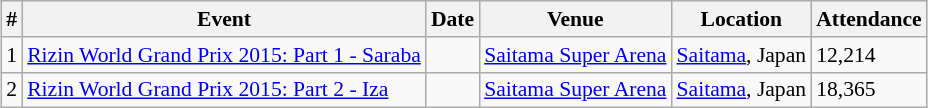<table class="sortable wikitable succession-box" style="margin:1.0em auto; font-size:90%;">
<tr>
<th scope="col">#</th>
<th scope="col">Event</th>
<th scope="col">Date</th>
<th scope="col">Venue</th>
<th scope="col">Location</th>
<th scope="col">Attendance</th>
</tr>
<tr>
<td align=center>1</td>
<td><a href='#'>Rizin World Grand Prix 2015: Part 1 - Saraba</a></td>
<td></td>
<td><a href='#'>Saitama Super Arena</a></td>
<td> <a href='#'>Saitama</a>, Japan</td>
<td>12,214</td>
</tr>
<tr>
<td align=center>2</td>
<td><a href='#'>Rizin World Grand Prix 2015: Part 2 - Iza</a></td>
<td></td>
<td><a href='#'>Saitama Super Arena</a></td>
<td> <a href='#'>Saitama</a>, Japan</td>
<td>18,365</td>
</tr>
</table>
